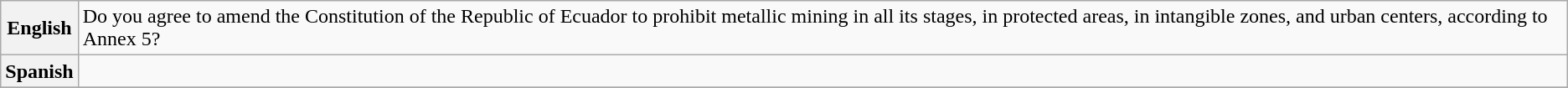<table class="wikitable">
<tr>
<th>English</th>
<td>Do you agree to amend the Constitution of the Republic of Ecuador to prohibit metallic mining in all its stages, in protected areas, in intangible zones, and urban centers, according to Annex 5?</td>
</tr>
<tr>
<th>Spanish</th>
<td></td>
</tr>
<tr>
</tr>
</table>
